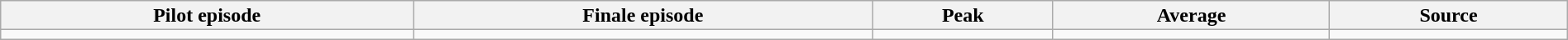<table class="wikitable" style="text-align:center; background:#f9f9f9; line-height:16px;" width="100%">
<tr>
<th>Pilot episode</th>
<th>Finale episode</th>
<th>Peak</th>
<th>Average</th>
<th>Source</th>
</tr>
<tr>
<td></td>
<td></td>
<td></td>
<td></td>
<td></td>
</tr>
</table>
